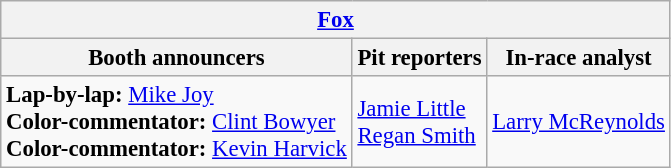<table class="wikitable" style="font-size: 95%">
<tr>
<th colspan="3"><a href='#'>Fox</a></th>
</tr>
<tr>
<th>Booth announcers</th>
<th>Pit reporters</th>
<th>In-race analyst</th>
</tr>
<tr>
<td><strong>Lap-by-lap:</strong> <a href='#'>Mike Joy</a><br><strong>Color-commentator:</strong> <a href='#'>Clint Bowyer</a><br><strong>Color-commentator:</strong> <a href='#'>Kevin Harvick</a></td>
<td><a href='#'>Jamie Little</a><br><a href='#'>Regan Smith</a></td>
<td><a href='#'>Larry McReynolds</a></td>
</tr>
</table>
